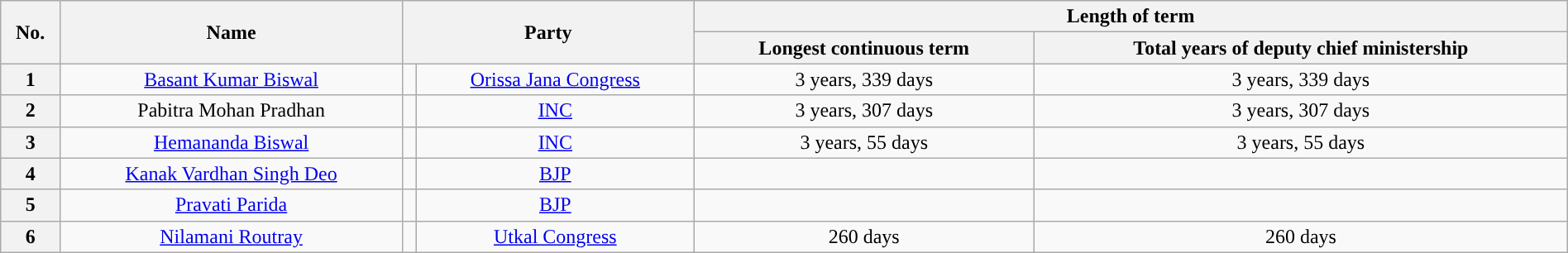<table class="wikitable sortable" style="width:100%; text-align:center">
<tr>
<th rowspan=2>No.</th>
<th rowspan=2>Name</th>
<th rowspan=2 colspan=2>Party</th>
<th colspan=2>Length of term</th>
</tr>
<tr>
<th>Longest continuous term</th>
<th>Total years of deputy chief ministership</th>
</tr>
<tr>
<th>1</th>
<td><a href='#'>Basant Kumar Biswal</a></td>
<td style="background-color:"></td>
<td><a href='#'>Orissa Jana Congress</a></td>
<td>3 years, 339 days</td>
<td>3 years, 339 days</td>
</tr>
<tr>
<th>2</th>
<td>Pabitra Mohan Pradhan</td>
<td style="background-color:"></td>
<td><a href='#'>INC</a></td>
<td>3 years, 307 days</td>
<td>3 years, 307 days</td>
</tr>
<tr>
<th>3</th>
<td><a href='#'>Hemananda Biswal</a></td>
<td style="background-color:"></td>
<td><a href='#'>INC</a></td>
<td>3 years, 55 days</td>
<td>3 years, 55 days</td>
</tr>
<tr>
<th>4</th>
<td><a href='#'>Kanak Vardhan Singh Deo</a></td>
<td style="background-color:"></td>
<td><a href='#'>BJP</a></td>
<td><strong></strong></td>
<td><strong></strong></td>
</tr>
<tr>
<th>5</th>
<td><a href='#'>Pravati Parida</a></td>
<td style="background-color:"></td>
<td><a href='#'>BJP</a></td>
<td><strong></strong></td>
<td><strong></strong></td>
</tr>
<tr>
<th>6</th>
<td><a href='#'>Nilamani Routray</a></td>
<td style="background-color:"></td>
<td><a href='#'>Utkal Congress</a></td>
<td>260 days</td>
<td>260 days</td>
</tr>
</table>
